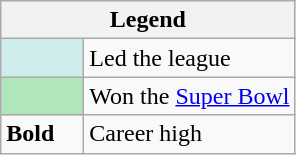<table class="wikitable">
<tr>
<th colspan="2">Legend</th>
</tr>
<tr>
<td style="background:#cfecec; width:3em;"></td>
<td>Led the league</td>
</tr>
<tr>
<td style="background:#afe6ba; width:3em;"></td>
<td>Won the <a href='#'>Super Bowl</a></td>
</tr>
<tr>
<td><strong>Bold</strong></td>
<td>Career high</td>
</tr>
</table>
